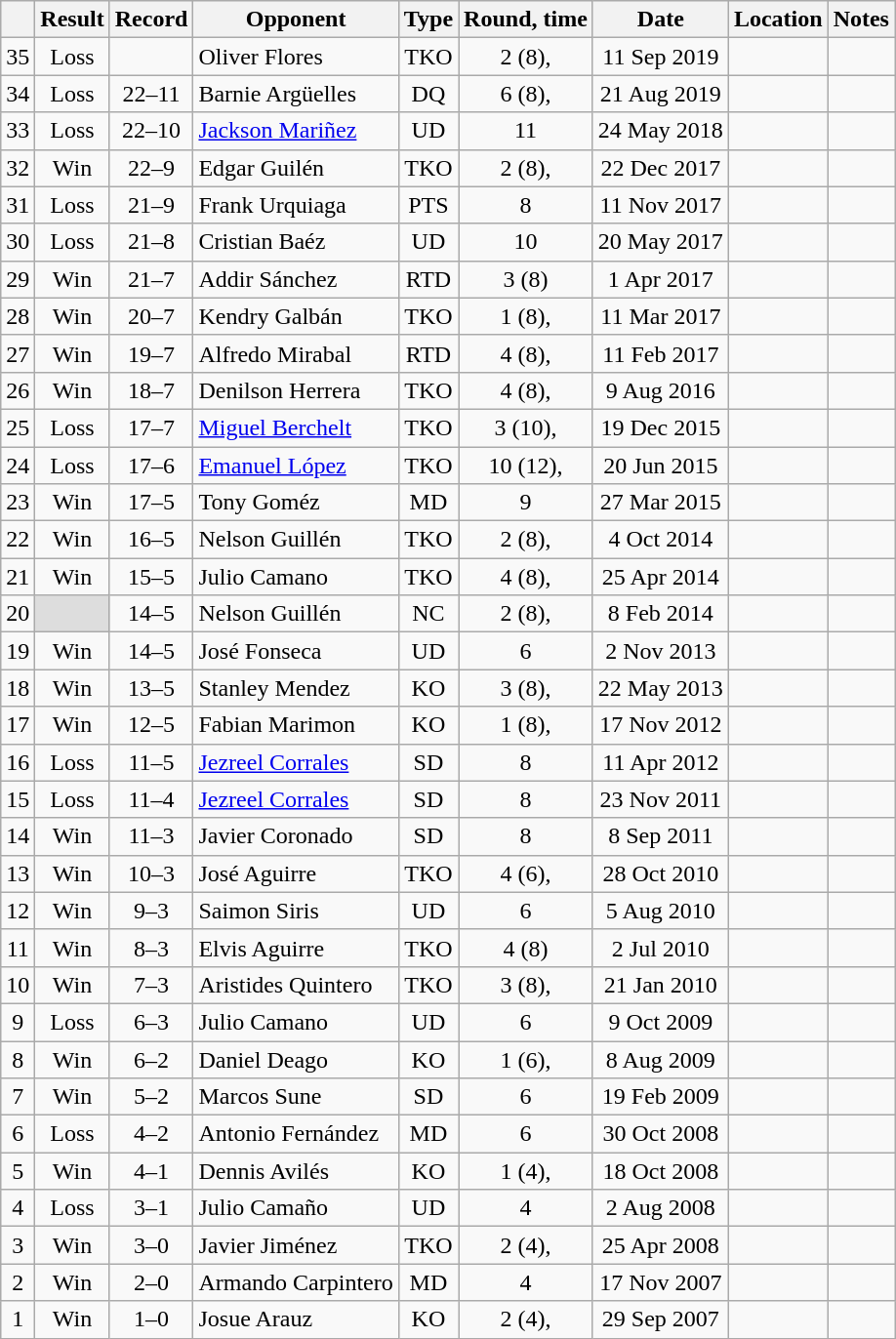<table class="wikitable" style="text-align:center">
<tr>
<th></th>
<th>Result</th>
<th>Record</th>
<th>Opponent</th>
<th>Type</th>
<th>Round, time</th>
<th>Date</th>
<th>Location</th>
<th>Notes</th>
</tr>
<tr>
<td>35</td>
<td>Loss</td>
<td></td>
<td style="text-align:left;">Oliver Flores</td>
<td>TKO</td>
<td>2 (8), </td>
<td>11 Sep 2019</td>
<td style="text-align:left;"></td>
<td></td>
</tr>
<tr>
<td>34</td>
<td>Loss</td>
<td>22–11 </td>
<td style="text-align:left;">Barnie Argüelles</td>
<td>DQ</td>
<td>6 (8), </td>
<td>21 Aug 2019</td>
<td style="text-align:left;"></td>
<td></td>
</tr>
<tr>
<td>33</td>
<td>Loss</td>
<td>22–10 </td>
<td style="text-align:left;"><a href='#'>Jackson Mariñez</a></td>
<td>UD</td>
<td>11</td>
<td>24 May 2018</td>
<td style="text-align:left;"></td>
<td style="text-align:left;"></td>
</tr>
<tr>
<td>32</td>
<td>Win</td>
<td>22–9 </td>
<td style="text-align:left;">Edgar Guilén</td>
<td>TKO</td>
<td>2 (8), </td>
<td>22 Dec 2017</td>
<td style="text-align:left;"></td>
<td></td>
</tr>
<tr>
<td>31</td>
<td>Loss</td>
<td>21–9 </td>
<td style="text-align:left;">Frank Urquiaga</td>
<td>PTS</td>
<td>8</td>
<td>11 Nov 2017</td>
<td style="text-align:left;"></td>
<td></td>
</tr>
<tr>
<td>30</td>
<td>Loss</td>
<td>21–8 </td>
<td style="text-align:left;">Cristian Baéz</td>
<td>UD</td>
<td>10</td>
<td>20 May 2017</td>
<td style="text-align:left;"></td>
<td></td>
</tr>
<tr>
<td>29</td>
<td>Win</td>
<td>21–7 </td>
<td style="text-align:left;">Addir Sánchez</td>
<td>RTD</td>
<td>3 (8)</td>
<td>1 Apr 2017</td>
<td style="text-align:left;"></td>
<td></td>
</tr>
<tr>
<td>28</td>
<td>Win</td>
<td>20–7 </td>
<td style="text-align:left;">Kendry Galbán</td>
<td>TKO</td>
<td>1 (8), </td>
<td>11 Mar 2017</td>
<td style="text-align:left;"></td>
<td></td>
</tr>
<tr>
<td>27</td>
<td>Win</td>
<td>19–7 </td>
<td style="text-align:left;">Alfredo Mirabal</td>
<td>RTD</td>
<td>4 (8), </td>
<td>11 Feb 2017</td>
<td style="text-align:left;"></td>
<td></td>
</tr>
<tr>
<td>26</td>
<td>Win</td>
<td>18–7 </td>
<td style="text-align:left;">Denilson Herrera</td>
<td>TKO</td>
<td>4 (8), </td>
<td>9 Aug 2016</td>
<td style="text-align:left;"></td>
<td></td>
</tr>
<tr>
<td>25</td>
<td>Loss</td>
<td>17–7 </td>
<td style="text-align:left;"><a href='#'>Miguel Berchelt</a></td>
<td>TKO</td>
<td>3 (10), </td>
<td>19 Dec 2015</td>
<td style="text-align:left;"></td>
<td></td>
</tr>
<tr>
<td>24</td>
<td>Loss</td>
<td>17–6 </td>
<td style="text-align:left;"><a href='#'>Emanuel López</a></td>
<td>TKO</td>
<td>10 (12), </td>
<td>20 Jun 2015</td>
<td style="text-align:left;"></td>
<td style="text-align:left;"></td>
</tr>
<tr>
<td>23</td>
<td>Win</td>
<td>17–5 </td>
<td style="text-align:left;">Tony Goméz</td>
<td>MD</td>
<td>9</td>
<td>27 Mar 2015</td>
<td style="text-align:left;"></td>
<td style="text-align:left;"></td>
</tr>
<tr>
<td>22</td>
<td>Win</td>
<td>16–5 </td>
<td style="text-align:left;">Nelson Guillén</td>
<td>TKO</td>
<td>2 (8), </td>
<td>4 Oct 2014</td>
<td style="text-align:left;"></td>
<td></td>
</tr>
<tr>
<td>21</td>
<td>Win</td>
<td>15–5 </td>
<td style="text-align:left;">Julio Camano</td>
<td>TKO</td>
<td>4 (8), </td>
<td>25 Apr 2014</td>
<td style="text-align:left;"></td>
<td></td>
</tr>
<tr>
<td>20</td>
<td style="background: #DDD"></td>
<td>14–5 </td>
<td style="text-align:left;">Nelson Guillén</td>
<td>NC</td>
<td>2 (8), </td>
<td>8 Feb 2014</td>
<td style="text-align:left;"></td>
<td></td>
</tr>
<tr>
<td>19</td>
<td>Win</td>
<td>14–5</td>
<td style="text-align:left;">José Fonseca</td>
<td>UD</td>
<td>6</td>
<td>2 Nov 2013</td>
<td style="text-align:left;"></td>
<td></td>
</tr>
<tr>
<td>18</td>
<td>Win</td>
<td>13–5</td>
<td style="text-align:left;">Stanley Mendez</td>
<td>KO</td>
<td>3 (8), </td>
<td>22 May 2013</td>
<td style="text-align:left;"></td>
<td></td>
</tr>
<tr>
<td>17</td>
<td>Win</td>
<td>12–5</td>
<td style="text-align:left;">Fabian Marimon</td>
<td>KO</td>
<td>1 (8), </td>
<td>17 Nov 2012</td>
<td style="text-align:left;"></td>
<td></td>
</tr>
<tr>
<td>16</td>
<td>Loss</td>
<td>11–5</td>
<td style="text-align:left;"><a href='#'>Jezreel Corrales</a></td>
<td>SD</td>
<td>8</td>
<td>11 Apr 2012</td>
<td style="text-align:left;"></td>
<td style="text-align:left;"></td>
</tr>
<tr>
<td>15</td>
<td>Loss</td>
<td>11–4</td>
<td style="text-align:left;"><a href='#'>Jezreel Corrales</a></td>
<td>SD</td>
<td>8</td>
<td>23 Nov 2011</td>
<td style="text-align:left;"></td>
<td></td>
</tr>
<tr>
<td>14</td>
<td>Win</td>
<td>11–3</td>
<td style="text-align:left;">Javier Coronado</td>
<td>SD</td>
<td>8</td>
<td>8 Sep 2011</td>
<td style="text-align:left;"></td>
<td></td>
</tr>
<tr>
<td>13</td>
<td>Win</td>
<td>10–3</td>
<td style="text-align:left;">José Aguirre</td>
<td>TKO</td>
<td>4 (6), </td>
<td>28 Oct 2010</td>
<td style="text-align:left;"></td>
<td></td>
</tr>
<tr>
<td>12</td>
<td>Win</td>
<td>9–3</td>
<td style="text-align:left;">Saimon Siris</td>
<td>UD</td>
<td>6</td>
<td>5 Aug 2010</td>
<td style="text-align:left;"></td>
<td></td>
</tr>
<tr>
<td>11</td>
<td>Win</td>
<td>8–3</td>
<td style="text-align:left;">Elvis Aguirre</td>
<td>TKO</td>
<td>4 (8)</td>
<td>2 Jul 2010</td>
<td style="text-align:left;"></td>
<td></td>
</tr>
<tr>
<td>10</td>
<td>Win</td>
<td>7–3</td>
<td style="text-align:left;">Aristides Quintero</td>
<td>TKO</td>
<td>3 (8), </td>
<td>21 Jan 2010</td>
<td style="text-align:left;"></td>
<td></td>
</tr>
<tr>
<td>9</td>
<td>Loss</td>
<td>6–3</td>
<td style="text-align:left;">Julio Camano</td>
<td>UD</td>
<td>6</td>
<td>9 Oct 2009</td>
<td style="text-align:left;"></td>
<td></td>
</tr>
<tr>
<td>8</td>
<td>Win</td>
<td>6–2</td>
<td style="text-align:left;">Daniel Deago</td>
<td>KO</td>
<td>1 (6), </td>
<td>8 Aug 2009</td>
<td style="text-align:left;"></td>
<td></td>
</tr>
<tr>
<td>7</td>
<td>Win</td>
<td>5–2</td>
<td style="text-align:left;">Marcos Sune</td>
<td>SD</td>
<td>6</td>
<td>19 Feb 2009</td>
<td style="text-align:left;"></td>
<td></td>
</tr>
<tr>
<td>6</td>
<td>Loss</td>
<td>4–2</td>
<td style="text-align:left;">Antonio Fernández</td>
<td>MD</td>
<td>6</td>
<td>30 Oct 2008</td>
<td style="text-align:left;"></td>
<td></td>
</tr>
<tr>
<td>5</td>
<td>Win</td>
<td>4–1</td>
<td style="text-align:left;">Dennis Avilés</td>
<td>KO</td>
<td>1 (4), </td>
<td>18 Oct 2008</td>
<td style="text-align:left;"></td>
<td></td>
</tr>
<tr>
<td>4</td>
<td>Loss</td>
<td>3–1</td>
<td style="text-align:left;">Julio Camaño</td>
<td>UD</td>
<td>4</td>
<td>2 Aug 2008</td>
<td style="text-align:left;"></td>
<td></td>
</tr>
<tr>
<td>3</td>
<td>Win</td>
<td>3–0</td>
<td style="text-align:left;">Javier Jiménez</td>
<td>TKO</td>
<td>2 (4), </td>
<td>25 Apr 2008</td>
<td style="text-align:left;"></td>
<td></td>
</tr>
<tr>
<td>2</td>
<td>Win</td>
<td>2–0</td>
<td style="text-align:left;">Armando Carpintero</td>
<td>MD</td>
<td>4</td>
<td>17 Nov 2007</td>
<td style="text-align:left;"></td>
<td></td>
</tr>
<tr>
<td>1</td>
<td>Win</td>
<td>1–0</td>
<td style="text-align:left;">Josue Arauz</td>
<td>KO</td>
<td>2 (4), </td>
<td>29 Sep 2007</td>
<td style="text-align:left;"></td>
<td></td>
</tr>
</table>
